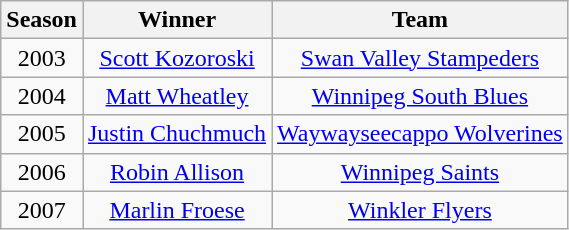<table class="wikitable" style="text-align:center">
<tr>
<th>Season</th>
<th>Winner</th>
<th>Team</th>
</tr>
<tr align="center">
<td>2003</td>
<td><a href='#'>Scott Kozoroski</a></td>
<td><a href='#'>Swan Valley Stampeders</a></td>
</tr>
<tr>
<td>2004</td>
<td><a href='#'>Matt Wheatley</a></td>
<td><a href='#'>Winnipeg South Blues</a></td>
</tr>
<tr>
<td>2005</td>
<td><a href='#'>Justin Chuchmuch</a></td>
<td><a href='#'>Waywayseecappo Wolverines</a></td>
</tr>
<tr>
<td>2006</td>
<td><a href='#'>Robin Allison</a></td>
<td><a href='#'>Winnipeg Saints</a></td>
</tr>
<tr>
<td>2007</td>
<td><a href='#'>Marlin Froese</a></td>
<td><a href='#'>Winkler Flyers</a></td>
</tr>
</table>
